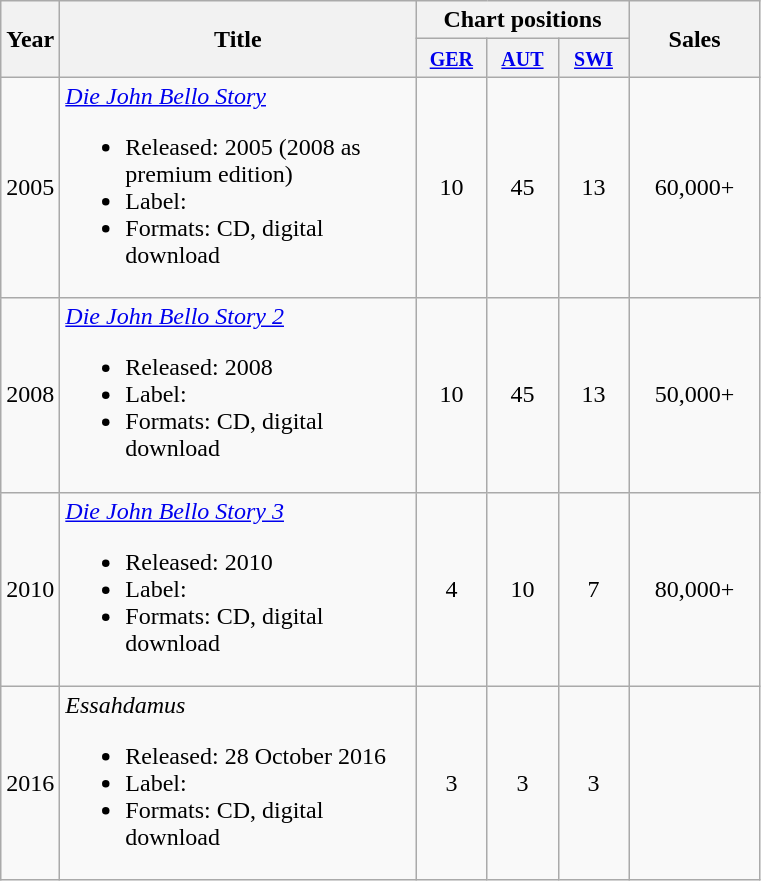<table class="wikitable">
<tr>
<th style="width:20px;" rowspan="2">Year</th>
<th style="width:230px;" rowspan="2">Title</th>
<th colspan="3">Chart positions</th>
<th style="width:80px;" rowspan="2">Sales</th>
</tr>
<tr>
<th style="width:40px;"><small><a href='#'>GER</a></small></th>
<th style="width:40px;"><small><a href='#'>AUT</a></small></th>
<th style="width:40px;"><small><a href='#'>SWI</a></small></th>
</tr>
<tr>
<td>2005</td>
<td align="left"><em><a href='#'>Die John Bello Story</a></em><br><ul><li>Released: 2005 (2008 as premium edition)</li><li>Label:</li><li>Formats: CD, digital download</li></ul></td>
<td style="text-align:center;">10</td>
<td style="text-align:center;">45</td>
<td style="text-align:center;">13</td>
<td style="text-align:center;">60,000+</td>
</tr>
<tr>
<td>2008</td>
<td align="left"><em><a href='#'>Die John Bello Story 2</a></em><br><ul><li>Released: 2008</li><li>Label:</li><li>Formats: CD, digital download</li></ul></td>
<td style="text-align:center;">10</td>
<td style="text-align:center;">45</td>
<td style="text-align:center;">13</td>
<td style="text-align:center;">50,000+</td>
</tr>
<tr>
<td>2010</td>
<td align="left"><em><a href='#'>Die John Bello Story 3</a></em><br><ul><li>Released: 2010</li><li>Label:</li><li>Formats: CD, digital download</li></ul></td>
<td style="text-align:center;">4</td>
<td style="text-align:center;">10</td>
<td style="text-align:center;">7</td>
<td style="text-align:center;">80,000+</td>
</tr>
<tr>
<td>2016</td>
<td align="left"><em>Essahdamus</em><br><ul><li>Released: 28 October 2016</li><li>Label:</li><li>Formats: CD, digital download</li></ul></td>
<td style="text-align:center;">3</td>
<td style="text-align:center;">3</td>
<td style="text-align:center;">3</td>
<td style="text-align:center;"></td>
</tr>
</table>
